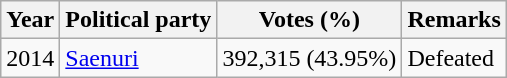<table class="wikitable">
<tr>
<th>Year</th>
<th>Political party</th>
<th>Votes (%)</th>
<th>Remarks</th>
</tr>
<tr>
<td>2014</td>
<td><a href='#'>Saenuri</a></td>
<td>392,315 (43.95%)</td>
<td>Defeated</td>
</tr>
</table>
